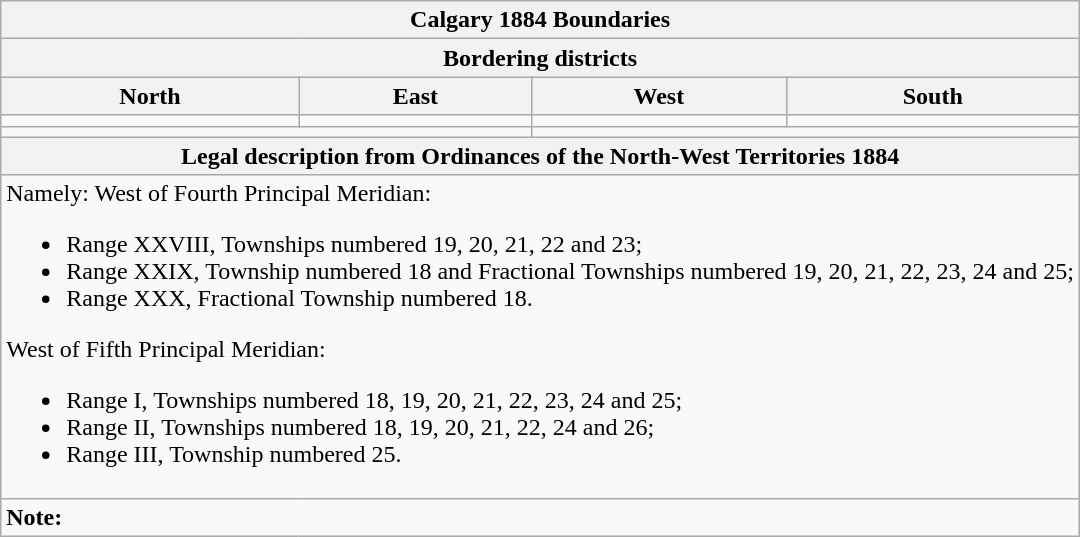<table class="wikitable collapsible collapsed">
<tr>
<th colspan=4>Calgary 1884 Boundaries</th>
</tr>
<tr>
<th colspan=4>Bordering districts</th>
</tr>
<tr>
<th>North</th>
<th>East</th>
<th>West</th>
<th>South</th>
</tr>
<tr>
<td></td>
<td></td>
<td></td>
<td></td>
</tr>
<tr>
<td colspan=2 align=center></td>
<td colspan=2 align=center></td>
</tr>
<tr>
<th colspan=4>Legal description from Ordinances of the North-West Territories 1884</th>
</tr>
<tr>
<td colspan=4>Namely: West of Fourth Principal Meridian:<br><ul><li>Range XXVIII, Townships numbered 19, 20, 21, 22 and 23;</li><li>Range XXIX, Township numbered 18 and Fractional Townships numbered 19, 20, 21, 22, 23, 24 and 25;</li><li>Range XXX, Fractional Township numbered 18.</li></ul>West of Fifth Principal Meridian:<ul><li>Range I, Townships numbered 18, 19, 20, 21, 22, 23, 24 and 25;</li><li>Range II, Townships numbered 18, 19, 20, 21, 22, 24 and 26;</li><li>Range III, Township numbered 25.</li></ul></td>
</tr>
<tr>
<td colspan=4><strong>Note:</strong></td>
</tr>
</table>
